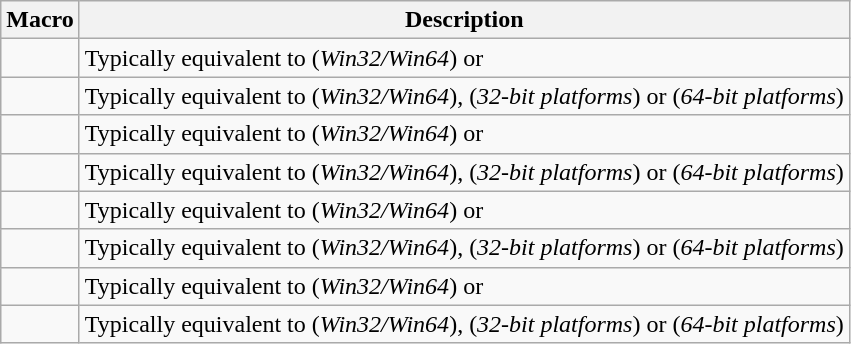<table class="wikitable">
<tr>
<th>Macro</th>
<th>Description</th>
</tr>
<tr>
<td></td>
<td>Typically equivalent to  (<em>Win32/Win64</em>) or </td>
</tr>
<tr>
<td></td>
<td>Typically equivalent to  (<em>Win32/Win64</em>),  (<em>32-bit platforms</em>) or  (<em>64-bit platforms</em>)</td>
</tr>
<tr>
<td></td>
<td>Typically equivalent to  (<em>Win32/Win64</em>) or </td>
</tr>
<tr>
<td></td>
<td>Typically equivalent to  (<em>Win32/Win64</em>),  (<em>32-bit platforms</em>) or  (<em>64-bit platforms</em>)</td>
</tr>
<tr>
<td></td>
<td>Typically equivalent to  (<em>Win32/Win64</em>) or </td>
</tr>
<tr>
<td></td>
<td>Typically equivalent to  (<em>Win32/Win64</em>),  (<em>32-bit platforms</em>) or  (<em>64-bit platforms</em>)</td>
</tr>
<tr>
<td></td>
<td>Typically equivalent to  (<em>Win32/Win64</em>) or </td>
</tr>
<tr>
<td></td>
<td>Typically equivalent to  (<em>Win32/Win64</em>),  (<em>32-bit platforms</em>) or  (<em>64-bit platforms</em>)</td>
</tr>
</table>
